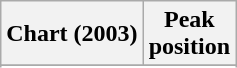<table class="wikitable sortable plainrowheaders" style="text-align:center">
<tr>
<th scope="col">Chart (2003)</th>
<th scope="col">Peak<br>position</th>
</tr>
<tr>
</tr>
<tr>
</tr>
</table>
